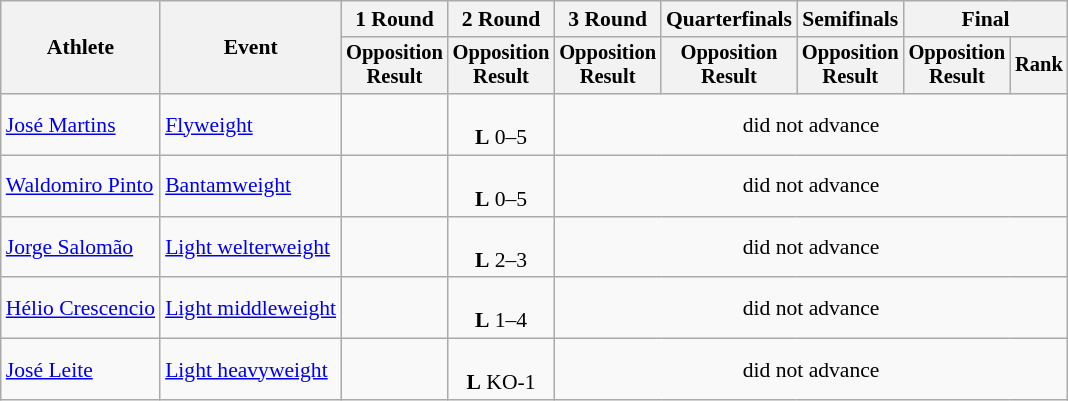<table class="wikitable" style="font-size:90%">
<tr>
<th rowspan="2">Athlete</th>
<th rowspan="2">Event</th>
<th>1 Round</th>
<th>2 Round</th>
<th>3 Round</th>
<th>Quarterfinals</th>
<th>Semifinals</th>
<th colspan="2">Final</th>
</tr>
<tr style="font-size:95%">
<th>Opposition<br>Result</th>
<th>Opposition<br>Result</th>
<th>Opposition<br>Result</th>
<th>Opposition<br>Result</th>
<th>Opposition<br>Result</th>
<th>Opposition<br>Result</th>
<th>Rank</th>
</tr>
<tr align=center>
<td align=left><a href='#'>José Martins</a></td>
<td align=left><a href='#'>Flyweight</a></td>
<td></td>
<td><br><strong>L</strong> 0–5</td>
<td colspan=5>did not advance</td>
</tr>
<tr align=center>
<td align=left><a href='#'>Waldomiro Pinto</a></td>
<td align=left><a href='#'>Bantamweight</a></td>
<td></td>
<td><br><strong>L</strong> 0–5</td>
<td colspan=5>did not advance</td>
</tr>
<tr align=center>
<td align=left><a href='#'>Jorge Salomão</a></td>
<td align=left><a href='#'>Light welterweight</a></td>
<td></td>
<td><br><strong>L</strong> 2–3</td>
<td colspan=5>did not advance</td>
</tr>
<tr align=center>
<td align=left><a href='#'>Hélio Crescencio</a></td>
<td align=left><a href='#'>Light middleweight</a></td>
<td></td>
<td><br><strong>L</strong> 1–4</td>
<td colspan=5>did not advance</td>
</tr>
<tr align=center>
<td align=left><a href='#'>José Leite</a></td>
<td align=left><a href='#'>Light heavyweight</a></td>
<td></td>
<td><br><strong>L</strong> KO-1</td>
<td colspan=5>did not advance</td>
</tr>
</table>
